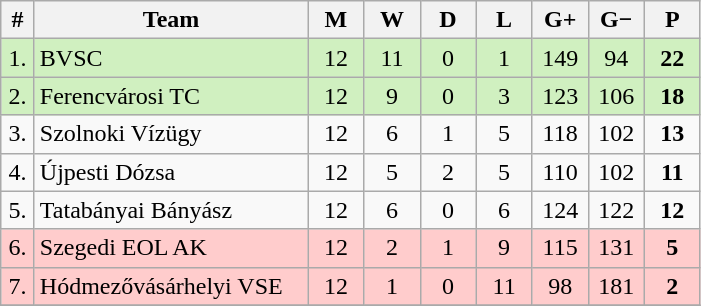<table class="wikitable" style="text-align: center;">
<tr>
<th width="15">#</th>
<th width="175">Team</th>
<th width="30">M</th>
<th width="30">W</th>
<th width="30">D</th>
<th width="30">L</th>
<th width="30">G+</th>
<th width="30">G−</th>
<th width="30">P</th>
</tr>
<tr style="background: #D0F0C0;">
<td>1.</td>
<td align="left">BVSC</td>
<td>12</td>
<td>11</td>
<td>0</td>
<td>1</td>
<td>149</td>
<td>94</td>
<td><strong>22</strong></td>
</tr>
<tr style="background: #D0F0C0;">
<td>2.</td>
<td align="left">Ferencvárosi TC</td>
<td>12</td>
<td>9</td>
<td>0</td>
<td>3</td>
<td>123</td>
<td>106</td>
<td><strong>18</strong></td>
</tr>
<tr>
<td>3.</td>
<td align="left">Szolnoki Vízügy</td>
<td>12</td>
<td>6</td>
<td>1</td>
<td>5</td>
<td>118</td>
<td>102</td>
<td><strong>13</strong></td>
</tr>
<tr>
<td>4.</td>
<td align="left">Újpesti Dózsa</td>
<td>12</td>
<td>5</td>
<td>2</td>
<td>5</td>
<td>110</td>
<td>102</td>
<td><strong>11</strong></td>
</tr>
<tr>
<td>5.</td>
<td align="left">Tatabányai Bányász</td>
<td>12</td>
<td>6</td>
<td>0</td>
<td>6</td>
<td>124</td>
<td>122</td>
<td><strong>12</strong></td>
</tr>
<tr style="background: #FFCCCC;">
<td>6.</td>
<td align="left">Szegedi EOL AK</td>
<td>12</td>
<td>2</td>
<td>1</td>
<td>9</td>
<td>115</td>
<td>131</td>
<td><strong>5</strong></td>
</tr>
<tr style="background: #FFCCCC;">
<td>7.</td>
<td align="left">Hódmezővásárhelyi VSE</td>
<td>12</td>
<td>1</td>
<td>0</td>
<td>11</td>
<td>98</td>
<td>181</td>
<td><strong>2</strong></td>
</tr>
<tr>
</tr>
</table>
